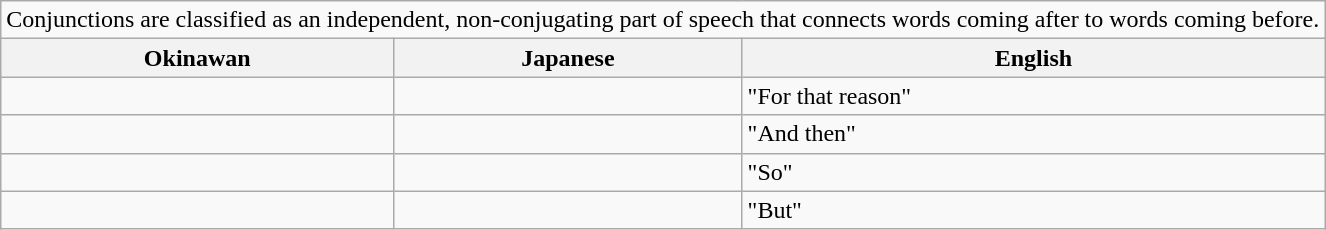<table class="wikitable">
<tr>
<td colspan=3>Conjunctions are classified as an independent, non-conjugating part of speech that connects words coming after to words coming before.</td>
</tr>
<tr>
<th>Okinawan</th>
<th>Japanese</th>
<th>English</th>
</tr>
<tr>
<td></td>
<td></td>
<td>"For that reason"</td>
</tr>
<tr>
<td></td>
<td></td>
<td>"And then"</td>
</tr>
<tr>
<td></td>
<td></td>
<td>"So"</td>
</tr>
<tr>
<td></td>
<td></td>
<td>"But"</td>
</tr>
</table>
